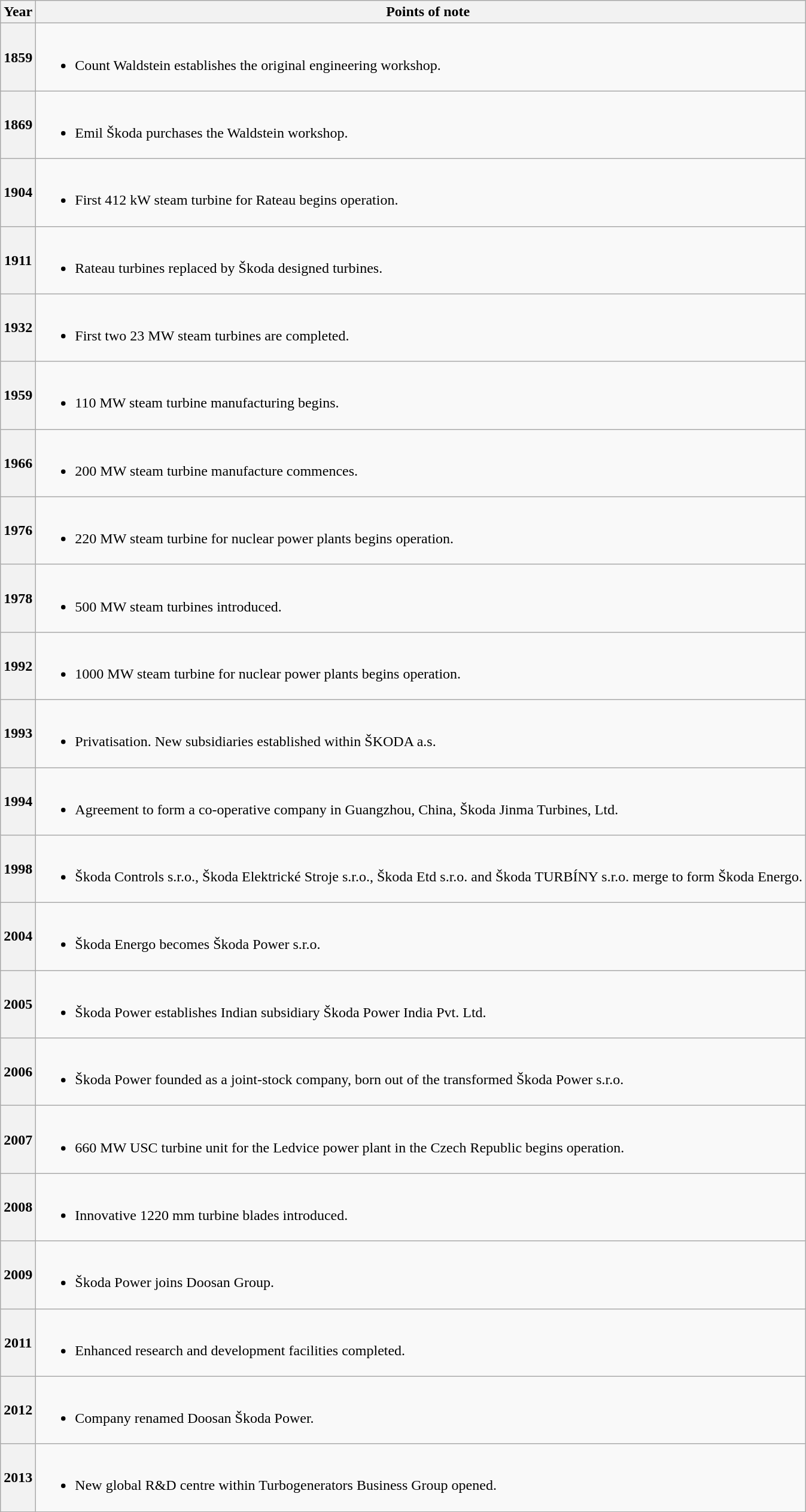<table class="wikitable" style="text-align:left">
<tr>
<th>Year</th>
<th><div>    Points of note</div></th>
</tr>
<tr>
<th>1859</th>
<td><br><ul><li>Count Waldstein establishes the original engineering workshop.</li></ul></td>
</tr>
<tr>
<th>1869</th>
<td><br><ul><li>Emil Škoda purchases the Waldstein workshop.</li></ul></td>
</tr>
<tr>
<th>1904</th>
<td><br><ul><li>First 412 kW steam turbine for Rateau begins operation.</li></ul></td>
</tr>
<tr>
<th>1911</th>
<td><br><ul><li>Rateau turbines replaced by Škoda designed turbines.</li></ul></td>
</tr>
<tr>
<th>1932</th>
<td><br><ul><li>First two 23 MW steam turbines are completed.</li></ul></td>
</tr>
<tr>
<th>1959</th>
<td><br><ul><li>110 MW steam turbine manufacturing begins.</li></ul></td>
</tr>
<tr>
<th>1966</th>
<td><br><ul><li>200 MW steam turbine manufacture commences.</li></ul></td>
</tr>
<tr>
<th>1976</th>
<td><br><ul><li>220 MW steam turbine for nuclear power plants begins operation.</li></ul></td>
</tr>
<tr>
<th>1978</th>
<td><br><ul><li>500 MW steam turbines introduced.</li></ul></td>
</tr>
<tr>
<th>1992</th>
<td><br><ul><li>1000 MW steam turbine for nuclear power plants begins operation.</li></ul></td>
</tr>
<tr>
<th>1993</th>
<td><br><ul><li>Privatisation. New subsidiaries established within ŠKODA a.s.</li></ul></td>
</tr>
<tr>
<th>1994</th>
<td><br><ul><li>Agreement to form a co-operative company in Guangzhou, China, Škoda Jinma Turbines, Ltd.</li></ul></td>
</tr>
<tr>
<th>1998</th>
<td><br><ul><li>Škoda Controls s.r.o., Škoda Elektrické Stroje s.r.o., Škoda Etd s.r.o. and Škoda TURBÍNY s.r.o. merge to form Škoda Energo.</li></ul></td>
</tr>
<tr>
<th>2004</th>
<td><br><ul><li>Škoda Energo becomes Škoda Power s.r.o.</li></ul></td>
</tr>
<tr>
<th>2005</th>
<td><br><ul><li>Škoda Power establishes Indian subsidiary Škoda Power India Pvt. Ltd.</li></ul></td>
</tr>
<tr>
<th>2006</th>
<td><br><ul><li>Škoda Power founded as a joint-stock company, born out of the transformed Škoda Power s.r.o.</li></ul></td>
</tr>
<tr>
<th>2007</th>
<td><br><ul><li>660 MW USC turbine unit for the Ledvice power plant in the Czech Republic begins operation.</li></ul></td>
</tr>
<tr>
<th>2008</th>
<td><br><ul><li>Innovative 1220 mm turbine blades introduced.</li></ul></td>
</tr>
<tr>
<th>2009</th>
<td><br><ul><li>Škoda Power joins Doosan Group.</li></ul></td>
</tr>
<tr>
<th>2011</th>
<td><br><ul><li>Enhanced research and development facilities completed.</li></ul></td>
</tr>
<tr>
<th>2012</th>
<td><br><ul><li>Company renamed Doosan Škoda Power.</li></ul></td>
</tr>
<tr>
<th>2013</th>
<td><br><ul><li>New global R&D centre within Turbogenerators Business Group opened.</li></ul></td>
</tr>
</table>
